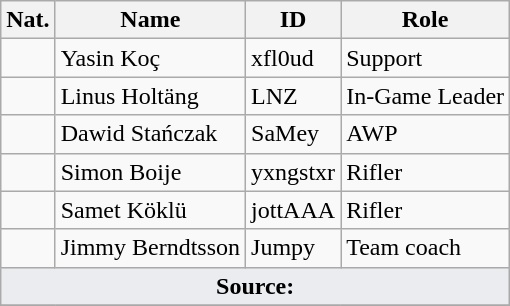<table class="wikitable">
<tr>
<th>Nat.</th>
<th>Name</th>
<th>ID</th>
<th>Role</th>
</tr>
<tr>
<td></td>
<td>Yasin Koç</td>
<td>xfl0ud</td>
<td>Support</td>
</tr>
<tr>
<td></td>
<td>Linus Holtäng</td>
<td>LNZ</td>
<td>In-Game Leader</td>
</tr>
<tr>
<td></td>
<td>Dawid Stańczak</td>
<td>SaMey</td>
<td>AWP</td>
</tr>
<tr>
<td></td>
<td>Simon Boije</td>
<td>yxngstxr</td>
<td>Rifler</td>
</tr>
<tr>
<td></td>
<td>Samet Köklü</td>
<td>jottAAA</td>
<td>Rifler</td>
</tr>
<tr>
<td></td>
<td>Jimmy Berndtsson</td>
<td>Jumpy</td>
<td>Team coach</td>
</tr>
<tr class="sortbottom">
<td colspan="8" style="background-color:#EAECF0;text-align:center"><strong>Source:</strong> </td>
</tr>
<tr>
</tr>
</table>
